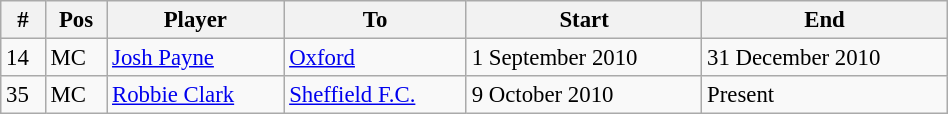<table class="wikitable" style="width:50%; text-align:center; font-size:95%; text-align:left;">
<tr>
<th><strong>#</strong></th>
<th><strong>Pos</strong></th>
<th><strong>Player</strong></th>
<th><strong>To</strong></th>
<th><strong>Start</strong></th>
<th><strong>End</strong></th>
</tr>
<tr>
<td>14</td>
<td>MC</td>
<td><a href='#'>Josh Payne</a></td>
<td><a href='#'>Oxford</a></td>
<td>1 September 2010</td>
<td>31 December 2010</td>
</tr>
<tr>
<td>35</td>
<td>MC</td>
<td><a href='#'>Robbie Clark</a></td>
<td><a href='#'>Sheffield F.C.</a></td>
<td>9 October 2010</td>
<td>Present</td>
</tr>
</table>
